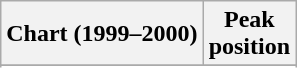<table class="wikitable sortable">
<tr>
<th align="left">Chart (1999–2000)</th>
<th align="center">Peak<br>position</th>
</tr>
<tr>
</tr>
<tr>
</tr>
<tr>
</tr>
</table>
